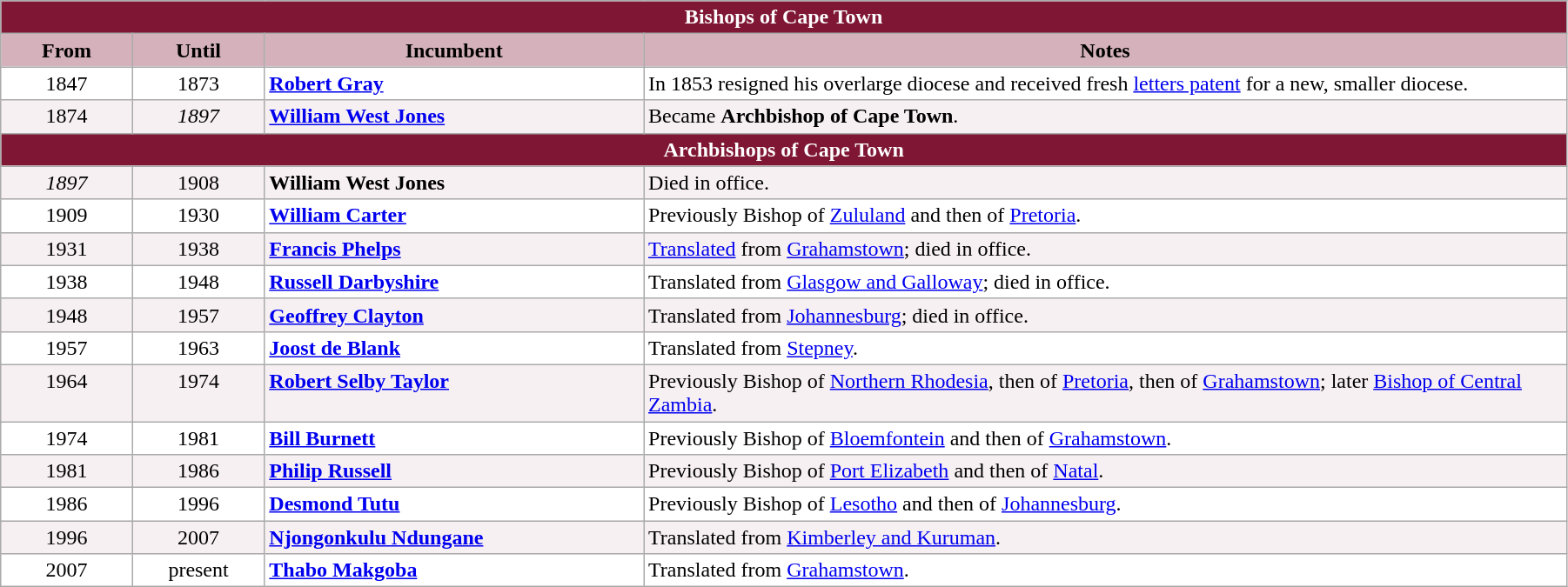<table class="wikitable" style="width: 95%;">
<tr>
<th colspan="4" style="background-color: #7F1734; color: white;">Bishops of Cape Town</th>
</tr>
<tr>
<th style="background-color: #D4B1BB; width: 8%;">From</th>
<th style="background-color: #D4B1BB; width: 8%;">Until</th>
<th style="background-color: #D4B1BB; width: 23%;">Incumbent</th>
<th style="background-color: #D4B1BB; width: 56%;">Notes</th>
</tr>
<tr valign="top" style="background-color: white;">
<td style="text-align: center;">1847</td>
<td style="text-align: center;">1873</td>
<td><strong><a href='#'>Robert Gray</a></strong></td>
<td>In 1853 resigned his overlarge diocese and received fresh <a href='#'>letters patent</a> for a new, smaller diocese.</td>
</tr>
<tr valign="top" style="background-color: #F7F0F2;">
<td style="text-align: center;">1874</td>
<td style="text-align: center;"><em>1897</em></td>
<td><strong><a href='#'>William West Jones</a></strong></td>
<td>Became <strong>Archbishop of Cape Town</strong>.</td>
</tr>
<tr>
<th colspan="4" style="background-color: #7F1734; color: white;">Archbishops of Cape Town</th>
</tr>
<tr valign="top" style="background-color: #F7F0F2;">
<td style="text-align: center;"><em>1897</em></td>
<td style="text-align: center;">1908</td>
<td><strong>William West Jones</strong></td>
<td>Died in office.</td>
</tr>
<tr valign="top" style="background-color: white;">
<td style="text-align: center;">1909</td>
<td style="text-align: center;">1930</td>
<td><strong><a href='#'>William Carter</a></strong></td>
<td>Previously Bishop of <a href='#'>Zululand</a> and then of <a href='#'>Pretoria</a>.</td>
</tr>
<tr valign="top" style="background-color: #F7F0F2;">
<td style="text-align: center;">1931</td>
<td style="text-align: center;">1938</td>
<td><strong><a href='#'>Francis Phelps</a></strong></td>
<td><a href='#'>Translated</a> from <a href='#'>Grahamstown</a>; died in office.</td>
</tr>
<tr valign="top" style="background-color: white;">
<td style="text-align: center;">1938</td>
<td style="text-align: center;">1948</td>
<td><strong><a href='#'>Russell Darbyshire</a></strong></td>
<td>Translated from <a href='#'>Glasgow and Galloway</a>; died in office.</td>
</tr>
<tr valign="top" style="background-color: #F7F0F2;">
<td style="text-align: center;">1948</td>
<td style="text-align: center;">1957</td>
<td><strong><a href='#'>Geoffrey Clayton</a></strong></td>
<td>Translated from <a href='#'>Johannesburg</a>; died in office.</td>
</tr>
<tr valign="top" style="background-color: white;">
<td style="text-align: center;">1957</td>
<td style="text-align: center;">1963</td>
<td><strong><a href='#'>Joost de Blank</a></strong></td>
<td>Translated from <a href='#'>Stepney</a>.</td>
</tr>
<tr valign="top" style="background-color: #F7F0F2;">
<td style="text-align: center;">1964</td>
<td style="text-align: center;">1974</td>
<td><strong><a href='#'>Robert Selby Taylor</a></strong></td>
<td>Previously Bishop of <a href='#'>Northern Rhodesia</a>, then of <a href='#'>Pretoria</a>, then of <a href='#'>Grahamstown</a>; later <a href='#'>Bishop of Central Zambia</a>.</td>
</tr>
<tr valign="top" style="background-color: white;">
<td style="text-align: center;">1974</td>
<td style="text-align: center;">1981</td>
<td><strong><a href='#'>Bill Burnett</a></strong></td>
<td>Previously Bishop of <a href='#'>Bloemfontein</a> and then of <a href='#'>Grahamstown</a>.</td>
</tr>
<tr valign="top" style="background-color: #F7F0F2;">
<td style="text-align: center;">1981</td>
<td style="text-align: center;">1986</td>
<td><strong><a href='#'>Philip Russell</a></strong></td>
<td>Previously Bishop of <a href='#'>Port Elizabeth</a> and then of <a href='#'>Natal</a>.</td>
</tr>
<tr valign="top" style="background-color: white;">
<td style="text-align: center;">1986</td>
<td style="text-align: center;">1996</td>
<td><strong><a href='#'>Desmond Tutu</a></strong></td>
<td>Previously Bishop of <a href='#'>Lesotho</a> and then of <a href='#'>Johannesburg</a>.</td>
</tr>
<tr valign="top" style="background-color: #F7F0F2;">
<td style="text-align: center;">1996</td>
<td style="text-align: center;">2007</td>
<td><strong><a href='#'>Njongonkulu Ndungane</a></strong></td>
<td>Translated from <a href='#'>Kimberley and Kuruman</a>.</td>
</tr>
<tr valign="top" style="background-color: white;">
<td style="text-align: center;">2007</td>
<td style="text-align: center;">present</td>
<td><strong><a href='#'>Thabo Makgoba</a></strong></td>
<td>Translated from <a href='#'>Grahamstown</a>.</td>
</tr>
</table>
